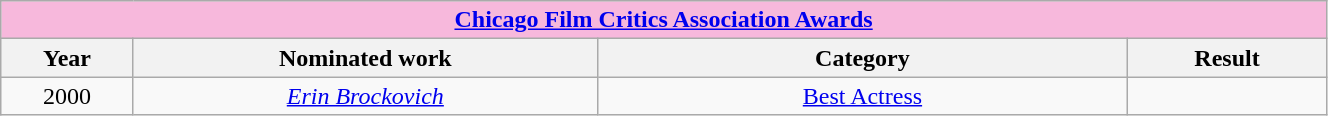<table width="70%" class="wikitable sortable">
<tr>
<th colspan="4" style="background: #F7B8DC;" align="center"><a href='#'>Chicago Film Critics Association Awards</a></th>
</tr>
<tr>
<th width="10%">Year</th>
<th width="35%">Nominated work</th>
<th width="40%">Category</th>
<th width="15%">Result</th>
</tr>
<tr>
<td align="center">2000</td>
<td align="center"><em><a href='#'>Erin Brockovich</a></em></td>
<td align="center"><a href='#'>Best Actress</a></td>
<td></td>
</tr>
</table>
